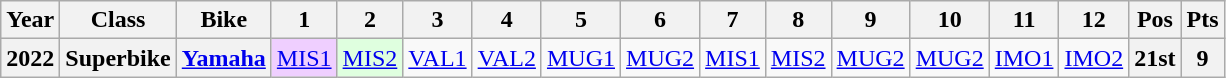<table class="wikitable" style="text-align:center">
<tr>
<th>Year</th>
<th>Class</th>
<th>Bike</th>
<th>1</th>
<th>2</th>
<th>3</th>
<th>4</th>
<th>5</th>
<th>6</th>
<th>7</th>
<th>8</th>
<th>9</th>
<th>10</th>
<th>11</th>
<th>12</th>
<th>Pos</th>
<th>Pts</th>
</tr>
<tr>
<th>2022</th>
<th>Superbike</th>
<th><a href='#'>Yamaha</a></th>
<td style="background:#efcfff;"><a href='#'>MIS1</a><br></td>
<td style="background:#dfffdf;"><a href='#'>MIS2</a><br></td>
<td style="background:#;"><a href='#'>VAL1</a><br></td>
<td style="background:#;"><a href='#'>VAL2</a><br></td>
<td style="background:#;"><a href='#'>MUG1</a><br></td>
<td style="background:#;"><a href='#'>MUG2</a><br></td>
<td style="background:#;"><a href='#'>MIS1</a><br></td>
<td style="background:#;"><a href='#'>MIS2</a><br></td>
<td style="background:#;"><a href='#'>MUG2</a><br></td>
<td style="background:#;"><a href='#'>MUG2</a><br></td>
<td style="background:#;"><a href='#'>IMO1</a><br></td>
<td style="background:#;"><a href='#'>IMO2</a><br></td>
<th style="background:#;">21st</th>
<th style="background:#;">9</th>
</tr>
</table>
